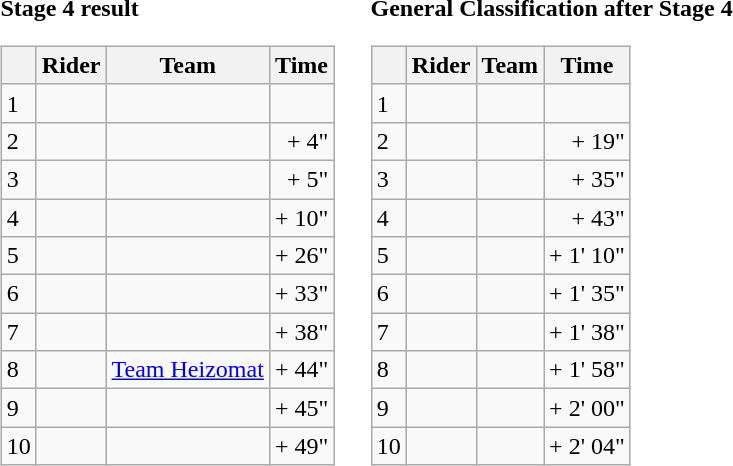<table>
<tr>
<td><strong>Stage 4 result</strong><br><table class="wikitable">
<tr>
<th></th>
<th>Rider</th>
<th>Team</th>
<th>Time</th>
</tr>
<tr>
<td>1</td>
<td></td>
<td></td>
<td align="right"></td>
</tr>
<tr>
<td>2</td>
<td></td>
<td></td>
<td align="right">+ 4"</td>
</tr>
<tr>
<td>3</td>
<td></td>
<td></td>
<td align="right">+ 5"</td>
</tr>
<tr>
<td>4</td>
<td></td>
<td></td>
<td align="right">+ 10"</td>
</tr>
<tr>
<td>5</td>
<td></td>
<td></td>
<td align="right">+ 26"</td>
</tr>
<tr>
<td>6</td>
<td> </td>
<td></td>
<td align="right">+ 33"</td>
</tr>
<tr>
<td>7</td>
<td></td>
<td></td>
<td align="right">+ 38"</td>
</tr>
<tr>
<td>8</td>
<td> </td>
<td><a href='#'>Team Heizomat</a></td>
<td align="right">+ 44"</td>
</tr>
<tr>
<td>9</td>
<td></td>
<td></td>
<td align="right">+ 45"</td>
</tr>
<tr>
<td>10</td>
<td></td>
<td></td>
<td align="right">+ 49"</td>
</tr>
</table>
</td>
<td></td>
<td><strong>General Classification after Stage 4</strong><br><table class="wikitable">
<tr>
<th></th>
<th>Rider</th>
<th>Team</th>
<th>Time</th>
</tr>
<tr>
<td>1</td>
<td> </td>
<td></td>
<td align="right"></td>
</tr>
<tr>
<td>2</td>
<td></td>
<td></td>
<td align="right">+ 19"</td>
</tr>
<tr>
<td>3</td>
<td></td>
<td></td>
<td align="right">+ 35"</td>
</tr>
<tr>
<td>4</td>
<td></td>
<td></td>
<td align="right">+ 43"</td>
</tr>
<tr>
<td>5</td>
<td> </td>
<td></td>
<td align="right">+ 1' 10"</td>
</tr>
<tr>
<td>6</td>
<td></td>
<td></td>
<td align="right">+ 1' 35"</td>
</tr>
<tr>
<td>7</td>
<td></td>
<td></td>
<td align="right">+ 1' 38"</td>
</tr>
<tr>
<td>8</td>
<td></td>
<td></td>
<td align="right">+ 1' 58"</td>
</tr>
<tr>
<td>9</td>
<td></td>
<td></td>
<td align="right">+ 2' 00"</td>
</tr>
<tr>
<td>10</td>
<td></td>
<td></td>
<td align="right">+ 2' 04"</td>
</tr>
</table>
</td>
</tr>
</table>
